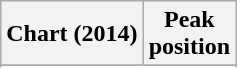<table class="wikitable">
<tr>
<th>Chart (2014)</th>
<th>Peak<br>position</th>
</tr>
<tr>
</tr>
<tr>
</tr>
<tr>
</tr>
</table>
